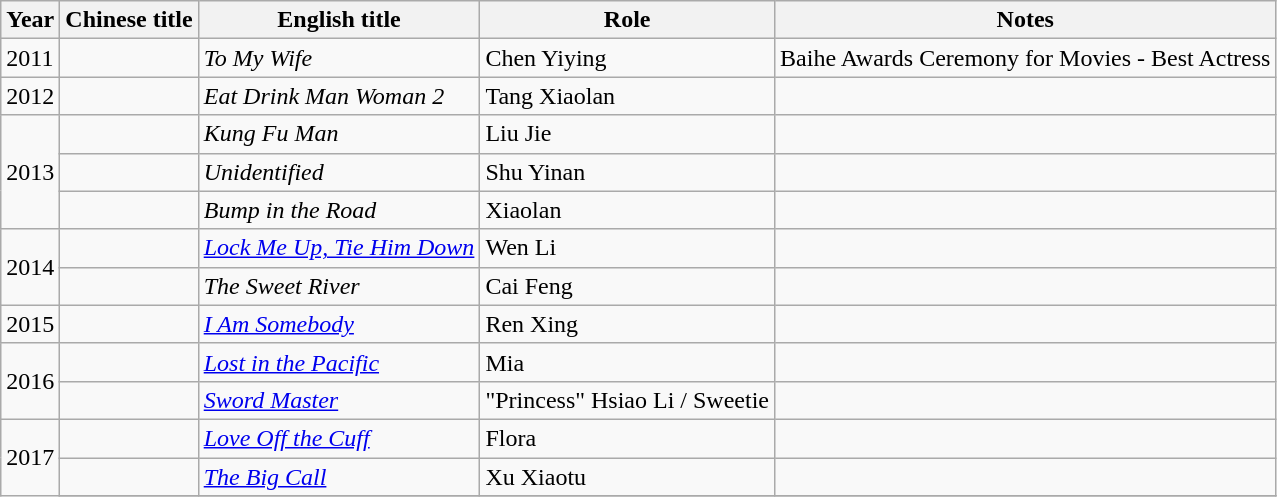<table class="wikitable sortable">
<tr>
<th>Year</th>
<th>Chinese title</th>
<th>English title</th>
<th>Role</th>
<th class="unsortable">Notes</th>
</tr>
<tr>
<td>2011</td>
<td></td>
<td><em>To My Wife</em></td>
<td>Chen Yiying</td>
<td>Baihe Awards Ceremony for Movies - Best Actress</td>
</tr>
<tr>
<td>2012</td>
<td></td>
<td><em>Eat Drink Man Woman 2</em></td>
<td>Tang Xiaolan</td>
<td></td>
</tr>
<tr>
<td rowspan="3">2013</td>
<td></td>
<td><em>Kung Fu Man</em></td>
<td>Liu Jie</td>
<td></td>
</tr>
<tr>
<td></td>
<td><em>Unidentified</em></td>
<td>Shu Yinan</td>
<td></td>
</tr>
<tr>
<td></td>
<td><em>Bump in the Road</em></td>
<td>Xiaolan</td>
<td></td>
</tr>
<tr>
<td rowspan="2">2014</td>
<td></td>
<td><em><a href='#'>Lock Me Up, Tie Him Down</a></em></td>
<td>Wen Li</td>
<td></td>
</tr>
<tr>
<td></td>
<td><em>The Sweet River</em></td>
<td>Cai Feng</td>
<td></td>
</tr>
<tr>
<td>2015</td>
<td></td>
<td><em><a href='#'>I Am Somebody</a></em></td>
<td>Ren Xing</td>
<td></td>
</tr>
<tr>
<td rowspan=2>2016</td>
<td></td>
<td><em><a href='#'>Lost in the Pacific</a></em></td>
<td>Mia</td>
<td></td>
</tr>
<tr>
<td></td>
<td><em><a href='#'>Sword Master</a></em></td>
<td>"Princess" Hsiao Li / Sweetie</td>
<td></td>
</tr>
<tr>
<td rowspan=3>2017</td>
<td></td>
<td><em><a href='#'>Love Off the Cuff</a></em></td>
<td>Flora</td>
<td></td>
</tr>
<tr>
<td></td>
<td><em><a href='#'>The Big Call</a></em></td>
<td>Xu Xiaotu</td>
<td></td>
</tr>
<tr>
</tr>
</table>
